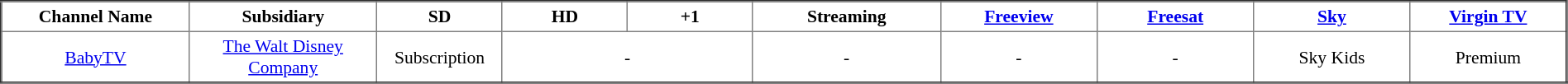<table class="toccolours " border="2" cellpadding="3" style="border-collapse:collapse; font-size:90%; text-align:center; width:100%;">
<tr>
<th style="width:12%;">Channel Name</th>
<th style="width:12%;">Subsidiary</th>
<th style="width:8%;">SD</th>
<th style="width:8%;">HD</th>
<th style="width:8%;">+1</th>
<th style="width:12%;">Streaming</th>
<th style="width:10%;"><a href='#'>Freeview</a></th>
<th style="width:10%;"><a href='#'>Freesat</a></th>
<th style="width:10%;"><a href='#'>Sky</a></th>
<th style="width:10%;"><a href='#'>Virgin TV</a></th>
</tr>
<tr>
<td><a href='#'>BabyTV</a></td>
<td><a href='#'>The Walt Disney Company</a></td>
<td>Subscription</td>
<td colspan="2">-</td>
<td>-</td>
<td>-</td>
<td>-</td>
<td>Sky Kids</td>
<td>Premium</td>
</tr>
</table>
